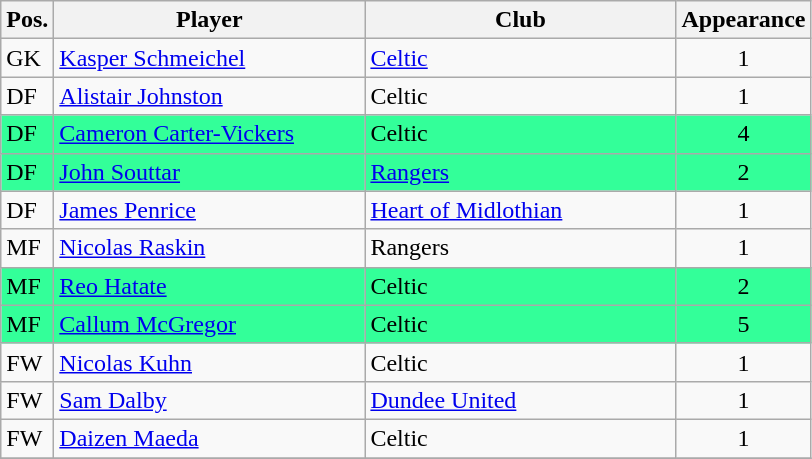<table class="wikitable">
<tr>
<th>Pos.</th>
<th>Player</th>
<th>Club</th>
<th>Appearance</th>
</tr>
<tr>
<td>GK</td>
<td style="width:200px;"><a href='#'>Kasper Schmeichel</a></td>
<td style="width:200px;"><a href='#'>Celtic</a></td>
<td align="center">1</td>
</tr>
<tr>
<td>DF</td>
<td><a href='#'>Alistair Johnston</a></td>
<td>Celtic</td>
<td align="center">1</td>
</tr>
<tr style="background:#33ff99;">
<td>DF</td>
<td><a href='#'>Cameron Carter-Vickers</a> </td>
<td>Celtic</td>
<td align="center">4</td>
</tr>
<tr style="background:#33ff99;">
<td>DF</td>
<td><a href='#'>John Souttar</a> </td>
<td><a href='#'>Rangers</a></td>
<td align="center">2</td>
</tr>
<tr>
<td>DF</td>
<td><a href='#'>James Penrice</a></td>
<td><a href='#'>Heart of Midlothian</a></td>
<td align="center">1</td>
</tr>
<tr>
<td>MF</td>
<td><a href='#'>Nicolas Raskin</a></td>
<td>Rangers</td>
<td align="center">1</td>
</tr>
<tr style="background:#33ff99;">
<td>MF</td>
<td><a href='#'>Reo Hatate</a> </td>
<td>Celtic</td>
<td align="center">2</td>
</tr>
<tr style="background:#33ff99;">
<td>MF</td>
<td><a href='#'>Callum McGregor</a> </td>
<td>Celtic</td>
<td align="center">5</td>
</tr>
<tr>
<td>FW</td>
<td><a href='#'>Nicolas Kuhn</a></td>
<td>Celtic</td>
<td align="center">1</td>
</tr>
<tr>
<td>FW</td>
<td><a href='#'>Sam Dalby</a></td>
<td><a href='#'>Dundee United</a></td>
<td align="center">1</td>
</tr>
<tr>
<td>FW</td>
<td><a href='#'>Daizen Maeda</a></td>
<td>Celtic</td>
<td align="center">1</td>
</tr>
<tr>
</tr>
</table>
